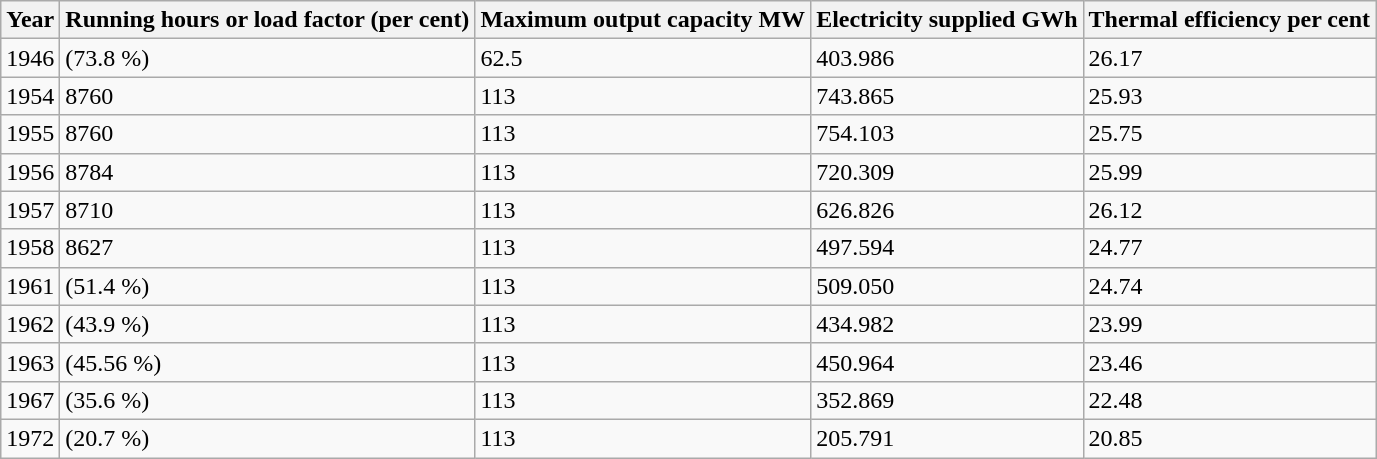<table class="wikitable">
<tr>
<th>Year</th>
<th>Running hours or load factor (per cent)</th>
<th>Maximum output capacity  MW</th>
<th>Electricity supplied GWh</th>
<th>Thermal efficiency per cent</th>
</tr>
<tr>
<td>1946</td>
<td>(73.8 %)</td>
<td>62.5</td>
<td>403.986</td>
<td>26.17</td>
</tr>
<tr>
<td>1954</td>
<td>8760</td>
<td>113</td>
<td>743.865</td>
<td>25.93</td>
</tr>
<tr>
<td>1955</td>
<td>8760</td>
<td>113</td>
<td>754.103</td>
<td>25.75</td>
</tr>
<tr>
<td>1956</td>
<td>8784</td>
<td>113</td>
<td>720.309</td>
<td>25.99</td>
</tr>
<tr>
<td>1957</td>
<td>8710</td>
<td>113</td>
<td>626.826</td>
<td>26.12</td>
</tr>
<tr>
<td>1958</td>
<td>8627</td>
<td>113</td>
<td>497.594</td>
<td>24.77</td>
</tr>
<tr>
<td>1961</td>
<td>(51.4 %)</td>
<td>113</td>
<td>509.050</td>
<td>24.74</td>
</tr>
<tr>
<td>1962</td>
<td>(43.9 %)</td>
<td>113</td>
<td>434.982</td>
<td>23.99</td>
</tr>
<tr>
<td>1963</td>
<td>(45.56 %)</td>
<td>113</td>
<td>450.964</td>
<td>23.46</td>
</tr>
<tr>
<td>1967</td>
<td>(35.6 %)</td>
<td>113</td>
<td>352.869</td>
<td>22.48</td>
</tr>
<tr>
<td>1972</td>
<td>(20.7 %)</td>
<td>113</td>
<td>205.791</td>
<td>20.85</td>
</tr>
</table>
